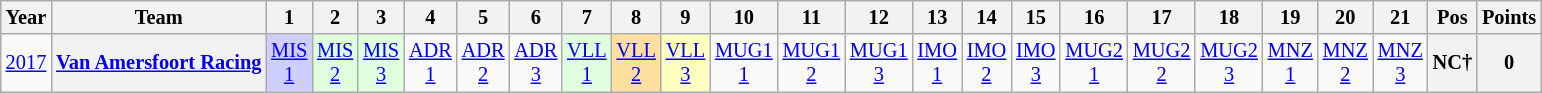<table class="wikitable" style="text-align:center; font-size:85%">
<tr>
<th>Year</th>
<th>Team</th>
<th>1</th>
<th>2</th>
<th>3</th>
<th>4</th>
<th>5</th>
<th>6</th>
<th>7</th>
<th>8</th>
<th>9</th>
<th>10</th>
<th>11</th>
<th>12</th>
<th>13</th>
<th>14</th>
<th>15</th>
<th>16</th>
<th>17</th>
<th>18</th>
<th>19</th>
<th>20</th>
<th>21</th>
<th>Pos</th>
<th>Points</th>
</tr>
<tr>
<td><a href='#'>2017</a></td>
<th nowrap><a href='#'>Van Amersfoort Racing</a></th>
<td style="background:#CFCFFF;"><a href='#'>MIS<br>1</a><br></td>
<td style="background:#DFFFDF;"><a href='#'>MIS<br>2</a><br></td>
<td style="background:#DFFFDF;"><a href='#'>MIS<br>3</a><br></td>
<td style="background:#;"><a href='#'>ADR<br>1</a></td>
<td style="background:#;"><a href='#'>ADR<br>2</a></td>
<td style="background:#;"><a href='#'>ADR<br>3</a></td>
<td style="background:#DFFFDF;"><a href='#'>VLL<br>1</a><br></td>
<td style="background:#FFDF9F;"><a href='#'>VLL<br>2</a><br></td>
<td style="background:#FFFFBF;"><a href='#'>VLL<br>3</a><br></td>
<td style="background:#;"><a href='#'>MUG1<br>1</a></td>
<td style="background:#;"><a href='#'>MUG1<br>2</a></td>
<td style="background:#;"><a href='#'>MUG1<br>3</a></td>
<td style="background:#;"><a href='#'>IMO<br>1</a></td>
<td style="background:#;"><a href='#'>IMO<br>2</a></td>
<td style="background:#;"><a href='#'>IMO<br>3</a></td>
<td style="background:#;"><a href='#'>MUG2<br>1</a></td>
<td style="background:#;"><a href='#'>MUG2<br>2</a></td>
<td style="background:#;"><a href='#'>MUG2<br>3</a></td>
<td style="background:#;"><a href='#'>MNZ<br>1</a></td>
<td style="background:#;"><a href='#'>MNZ<br>2</a></td>
<td style="background:#;"><a href='#'>MNZ<br>3</a></td>
<th>NC†</th>
<th>0</th>
</tr>
</table>
